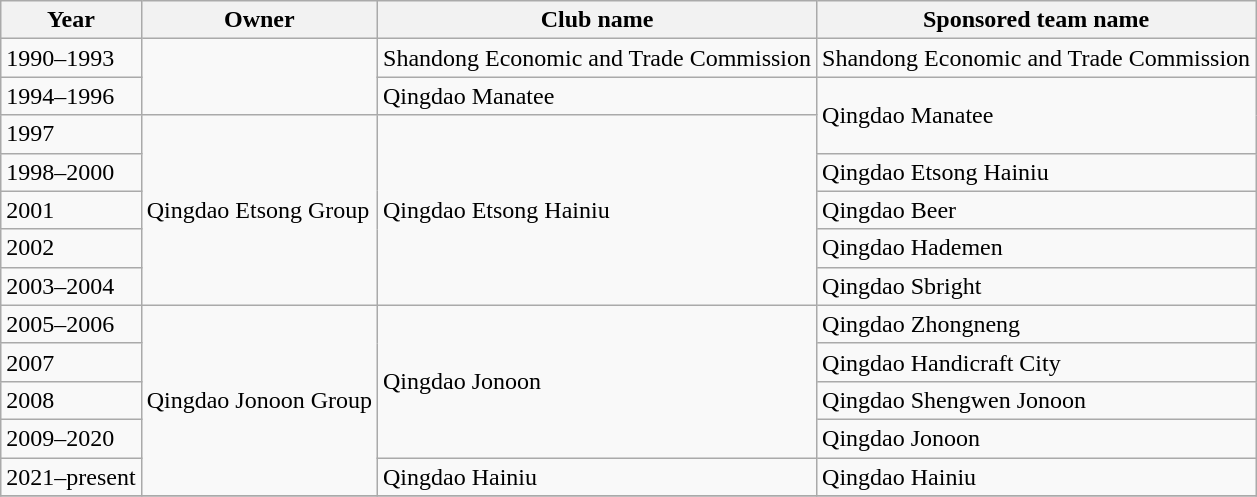<table class="wikitable sortable" style=text-align:left>
<tr>
<th>Year</th>
<th>Owner</th>
<th>Club name</th>
<th>Sponsored team name</th>
</tr>
<tr>
<td>1990–1993</td>
<td rowspan="2"></td>
<td>Shandong Economic and Trade Commission</td>
<td>Shandong Economic and Trade Commission</td>
</tr>
<tr>
<td>1994–1996</td>
<td>Qingdao Manatee</td>
<td rowspan="2">Qingdao Manatee</td>
</tr>
<tr>
<td>1997</td>
<td rowspan="5">Qingdao Etsong Group</td>
<td rowspan="5">Qingdao Etsong Hainiu</td>
</tr>
<tr>
<td>1998–2000</td>
<td>Qingdao Etsong Hainiu</td>
</tr>
<tr>
<td>2001</td>
<td>Qingdao Beer</td>
</tr>
<tr>
<td>2002</td>
<td>Qingdao Hademen</td>
</tr>
<tr>
<td>2003–2004</td>
<td>Qingdao Sbright</td>
</tr>
<tr>
<td>2005–2006</td>
<td rowspan="5">Qingdao Jonoon Group</td>
<td rowspan="4">Qingdao Jonoon</td>
<td>Qingdao Zhongneng</td>
</tr>
<tr>
<td>2007</td>
<td>Qingdao Handicraft City</td>
</tr>
<tr>
<td>2008</td>
<td>Qingdao Shengwen Jonoon</td>
</tr>
<tr>
<td>2009–2020</td>
<td>Qingdao Jonoon</td>
</tr>
<tr>
<td>2021–present</td>
<td>Qingdao Hainiu</td>
<td>Qingdao Hainiu</td>
</tr>
<tr>
</tr>
</table>
